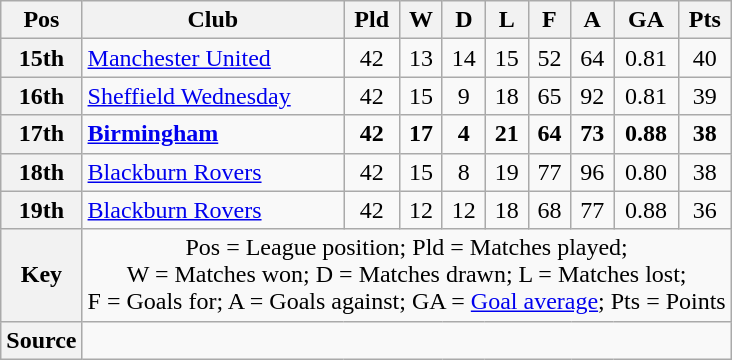<table class="wikitable" style="text-align:center">
<tr>
<th scope="col">Pos</th>
<th scope="col">Club</th>
<th scope="col">Pld</th>
<th scope="col">W</th>
<th scope="col">D</th>
<th scope="col">L</th>
<th scope="col">F</th>
<th scope="col">A</th>
<th scope="col">GA</th>
<th scope="col">Pts</th>
</tr>
<tr>
<th scope="row">15th</th>
<td align="left"><a href='#'>Manchester United</a></td>
<td>42</td>
<td>13</td>
<td>14</td>
<td>15</td>
<td>52</td>
<td>64</td>
<td>0.81</td>
<td>40</td>
</tr>
<tr>
<th scope="row">16th</th>
<td align="left"><a href='#'>Sheffield Wednesday</a></td>
<td>42</td>
<td>15</td>
<td>9</td>
<td>18</td>
<td>65</td>
<td>92</td>
<td>0.81</td>
<td>39</td>
</tr>
<tr style="font-weight:bold">
<th scope="row">17th</th>
<td align="left"><a href='#'>Birmingham</a></td>
<td>42</td>
<td>17</td>
<td>4</td>
<td>21</td>
<td>64</td>
<td>73</td>
<td>0.88</td>
<td>38</td>
</tr>
<tr>
<th scope="row">18th</th>
<td align="left"><a href='#'>Blackburn Rovers</a></td>
<td>42</td>
<td>15</td>
<td>8</td>
<td>19</td>
<td>77</td>
<td>96</td>
<td>0.80</td>
<td>38</td>
</tr>
<tr>
<th scope="row">19th</th>
<td align="left"><a href='#'>Blackburn Rovers</a></td>
<td>42</td>
<td>12</td>
<td>12</td>
<td>18</td>
<td>68</td>
<td>77</td>
<td>0.88</td>
<td>36</td>
</tr>
<tr>
<th scope="row">Key</th>
<td colspan="9">Pos = League position; Pld = Matches played;<br>W = Matches won; D = Matches drawn; L = Matches lost;<br>F = Goals for; A = Goals against; GA = <a href='#'>Goal average</a>; Pts = Points</td>
</tr>
<tr>
<th scope="row">Source</th>
<td colspan="9"></td>
</tr>
</table>
